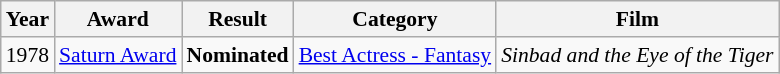<table class="wikitable" style="font-size: 90%;">
<tr>
<th>Year</th>
<th>Award</th>
<th>Result</th>
<th>Category</th>
<th>Film</th>
</tr>
<tr>
<td>1978</td>
<td><a href='#'>Saturn Award</a></td>
<td><strong>Nominated</strong></td>
<td><a href='#'>Best Actress - Fantasy</a></td>
<td><em>Sinbad and the Eye of the Tiger</em></td>
</tr>
</table>
